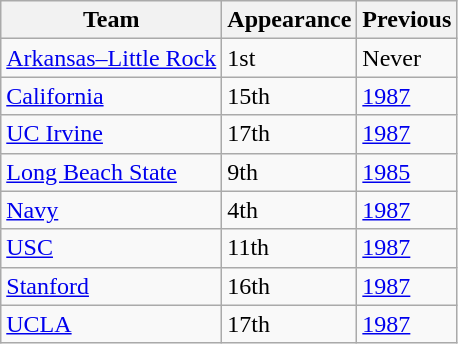<table class="wikitable sortable">
<tr>
<th>Team</th>
<th>Appearance</th>
<th>Previous</th>
</tr>
<tr>
<td><a href='#'>Arkansas–Little Rock</a></td>
<td>1st</td>
<td>Never</td>
</tr>
<tr>
<td><a href='#'>California</a></td>
<td>15th</td>
<td><a href='#'>1987</a></td>
</tr>
<tr>
<td><a href='#'>UC Irvine</a></td>
<td>17th</td>
<td><a href='#'>1987</a></td>
</tr>
<tr>
<td><a href='#'>Long Beach State</a></td>
<td>9th</td>
<td><a href='#'>1985</a></td>
</tr>
<tr>
<td><a href='#'>Navy</a></td>
<td>4th</td>
<td><a href='#'>1987</a></td>
</tr>
<tr>
<td><a href='#'>USC</a></td>
<td>11th</td>
<td><a href='#'>1987</a></td>
</tr>
<tr>
<td><a href='#'>Stanford</a></td>
<td>16th</td>
<td><a href='#'>1987</a></td>
</tr>
<tr>
<td><a href='#'>UCLA</a></td>
<td>17th</td>
<td><a href='#'>1987</a></td>
</tr>
</table>
